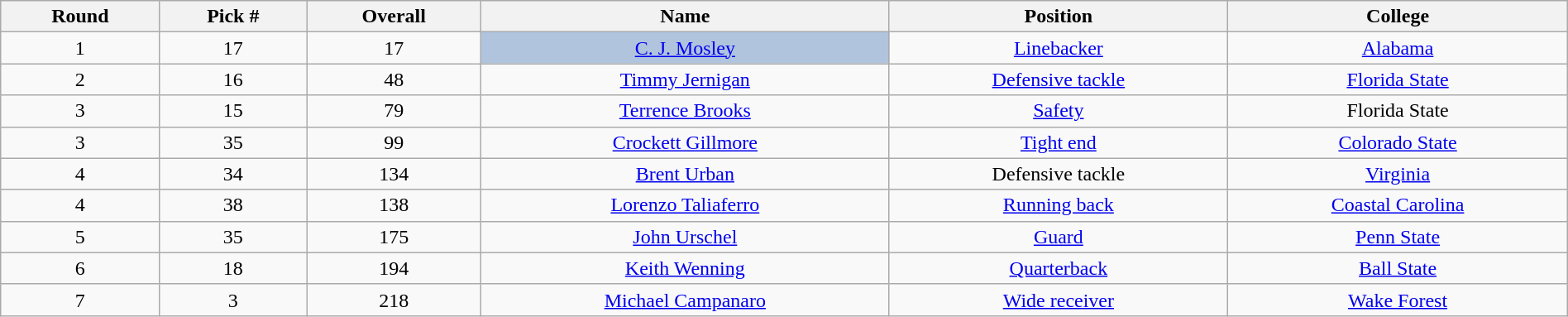<table class="wikitable sortable sortable" style="width: 100%; text-align:center">
<tr>
<th>Round</th>
<th>Pick #</th>
<th>Overall</th>
<th>Name</th>
<th>Position</th>
<th>College</th>
</tr>
<tr>
<td>1</td>
<td>17</td>
<td>17</td>
<td style="background:lightsteelblue;"><a href='#'>C. J. Mosley</a></td>
<td><a href='#'>Linebacker</a></td>
<td><a href='#'>Alabama</a></td>
</tr>
<tr>
<td>2</td>
<td>16</td>
<td>48</td>
<td><a href='#'>Timmy Jernigan</a></td>
<td><a href='#'>Defensive tackle</a></td>
<td><a href='#'>Florida State</a></td>
</tr>
<tr>
<td>3</td>
<td>15</td>
<td>79</td>
<td><a href='#'>Terrence Brooks</a></td>
<td><a href='#'>Safety</a></td>
<td>Florida State</td>
</tr>
<tr>
<td>3</td>
<td>35</td>
<td>99</td>
<td><a href='#'>Crockett Gillmore</a></td>
<td><a href='#'>Tight end</a></td>
<td><a href='#'>Colorado State</a></td>
</tr>
<tr>
<td>4</td>
<td>34</td>
<td>134</td>
<td><a href='#'>Brent Urban</a></td>
<td>Defensive tackle</td>
<td><a href='#'>Virginia</a></td>
</tr>
<tr>
<td>4</td>
<td>38</td>
<td>138</td>
<td><a href='#'>Lorenzo Taliaferro</a></td>
<td><a href='#'>Running back</a></td>
<td><a href='#'>Coastal Carolina</a></td>
</tr>
<tr>
<td>5</td>
<td>35</td>
<td>175</td>
<td><a href='#'>John Urschel</a></td>
<td><a href='#'>Guard</a></td>
<td><a href='#'>Penn State</a></td>
</tr>
<tr>
<td>6</td>
<td>18</td>
<td>194</td>
<td><a href='#'>Keith Wenning</a></td>
<td><a href='#'>Quarterback</a></td>
<td><a href='#'>Ball State</a></td>
</tr>
<tr>
<td>7</td>
<td>3</td>
<td>218</td>
<td><a href='#'>Michael Campanaro</a></td>
<td><a href='#'>Wide receiver</a></td>
<td><a href='#'>Wake Forest</a></td>
</tr>
</table>
